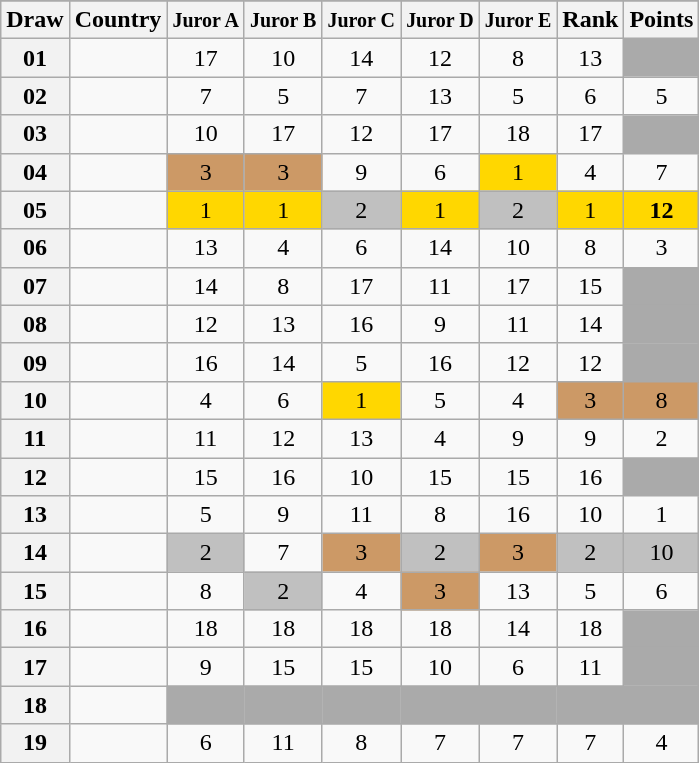<table class="sortable wikitable collapsible plainrowheaders" style="text-align:center;">
<tr>
</tr>
<tr>
<th scope="col">Draw</th>
<th scope="col">Country</th>
<th scope="col"><small>Juror A</small></th>
<th scope="col"><small>Juror B</small></th>
<th scope="col"><small>Juror C</small></th>
<th scope="col"><small>Juror D</small></th>
<th scope="col"><small>Juror E</small></th>
<th scope="col">Rank</th>
<th scope="col">Points</th>
</tr>
<tr>
<th scope="row" style="text-align:center;">01</th>
<td style="text-align:left;"></td>
<td>17</td>
<td>10</td>
<td>14</td>
<td>12</td>
<td>8</td>
<td>13</td>
<td style="background:#AAAAAA;"></td>
</tr>
<tr>
<th scope="row" style="text-align:center;">02</th>
<td style="text-align:left;"></td>
<td>7</td>
<td>5</td>
<td>7</td>
<td>13</td>
<td>5</td>
<td>6</td>
<td>5</td>
</tr>
<tr>
<th scope="row" style="text-align:center;">03</th>
<td style="text-align:left;"></td>
<td>10</td>
<td>17</td>
<td>12</td>
<td>17</td>
<td>18</td>
<td>17</td>
<td style="background:#AAAAAA;"></td>
</tr>
<tr>
<th scope="row" style="text-align:center;">04</th>
<td style="text-align:left;"></td>
<td style="background:#CC9966;">3</td>
<td style="background:#CC9966;">3</td>
<td>9</td>
<td>6</td>
<td style="background:gold;">1</td>
<td>4</td>
<td>7</td>
</tr>
<tr>
<th scope="row" style="text-align:center;">05</th>
<td style="text-align:left;"></td>
<td style="background:gold;">1</td>
<td style="background:gold;">1</td>
<td style="background:silver;">2</td>
<td style="background:gold;">1</td>
<td style="background:silver;">2</td>
<td style="background:gold;">1</td>
<td style="background:gold;"><strong>12</strong></td>
</tr>
<tr>
<th scope="row" style="text-align:center;">06</th>
<td style="text-align:left;"></td>
<td>13</td>
<td>4</td>
<td>6</td>
<td>14</td>
<td>10</td>
<td>8</td>
<td>3</td>
</tr>
<tr>
<th scope="row" style="text-align:center;">07</th>
<td style="text-align:left;"></td>
<td>14</td>
<td>8</td>
<td>17</td>
<td>11</td>
<td>17</td>
<td>15</td>
<td style="background:#AAAAAA;"></td>
</tr>
<tr>
<th scope="row" style="text-align:center;">08</th>
<td style="text-align:left;"></td>
<td>12</td>
<td>13</td>
<td>16</td>
<td>9</td>
<td>11</td>
<td>14</td>
<td style="background:#AAAAAA;"></td>
</tr>
<tr>
<th scope="row" style="text-align:center;">09</th>
<td style="text-align:left;"></td>
<td>16</td>
<td>14</td>
<td>5</td>
<td>16</td>
<td>12</td>
<td>12</td>
<td style="background:#AAAAAA;"></td>
</tr>
<tr>
<th scope="row" style="text-align:center;">10</th>
<td style="text-align:left;"></td>
<td>4</td>
<td>6</td>
<td style="background:gold;">1</td>
<td>5</td>
<td>4</td>
<td style="background:#CC9966;">3</td>
<td style="background:#CC9966;">8</td>
</tr>
<tr>
<th scope="row" style="text-align:center;">11</th>
<td style="text-align:left;"></td>
<td>11</td>
<td>12</td>
<td>13</td>
<td>4</td>
<td>9</td>
<td>9</td>
<td>2</td>
</tr>
<tr>
<th scope="row" style="text-align:center;">12</th>
<td style="text-align:left;"></td>
<td>15</td>
<td>16</td>
<td>10</td>
<td>15</td>
<td>15</td>
<td>16</td>
<td style="background:#AAAAAA;"></td>
</tr>
<tr>
<th scope="row" style="text-align:center;">13</th>
<td style="text-align:left;"></td>
<td>5</td>
<td>9</td>
<td>11</td>
<td>8</td>
<td>16</td>
<td>10</td>
<td>1</td>
</tr>
<tr>
<th scope="row" style="text-align:center;">14</th>
<td style="text-align:left;"></td>
<td style="background:silver;">2</td>
<td>7</td>
<td style="background:#CC9966;">3</td>
<td style="background:silver;">2</td>
<td style="background:#CC9966;">3</td>
<td style="background:silver;">2</td>
<td style="background:silver;">10</td>
</tr>
<tr>
<th scope="row" style="text-align:center;">15</th>
<td style="text-align:left;"></td>
<td>8</td>
<td style="background:silver;">2</td>
<td>4</td>
<td style="background:#CC9966;">3</td>
<td>13</td>
<td>5</td>
<td>6</td>
</tr>
<tr>
<th scope="row" style="text-align:center;">16</th>
<td style="text-align:left;"></td>
<td>18</td>
<td>18</td>
<td>18</td>
<td>18</td>
<td>14</td>
<td>18</td>
<td style="background:#AAAAAA;"></td>
</tr>
<tr>
<th scope="row" style="text-align:center;">17</th>
<td style="text-align:left;"></td>
<td>9</td>
<td>15</td>
<td>15</td>
<td>10</td>
<td>6</td>
<td>11</td>
<td style="background:#AAAAAA;"></td>
</tr>
<tr class="sortbottom">
<th scope="row" style="text-align:center;">18</th>
<td style="text-align:left;"></td>
<td style="background:#AAAAAA;"></td>
<td style="background:#AAAAAA;"></td>
<td style="background:#AAAAAA;"></td>
<td style="background:#AAAAAA;"></td>
<td style="background:#AAAAAA;"></td>
<td style="background:#AAAAAA;"></td>
<td style="background:#AAAAAA;"></td>
</tr>
<tr>
<th scope="row" style="text-align:center;">19</th>
<td style="text-align:left;"></td>
<td>6</td>
<td>11</td>
<td>8</td>
<td>7</td>
<td>7</td>
<td>7</td>
<td>4</td>
</tr>
</table>
